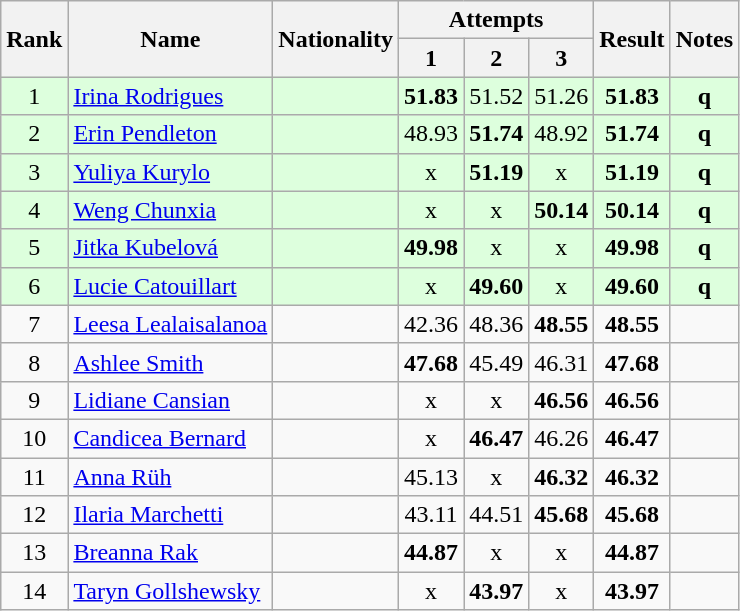<table class="wikitable sortable" style="text-align:center">
<tr>
<th rowspan=2>Rank</th>
<th rowspan=2>Name</th>
<th rowspan=2>Nationality</th>
<th colspan=3>Attempts</th>
<th rowspan=2>Result</th>
<th rowspan=2>Notes</th>
</tr>
<tr>
<th>1</th>
<th>2</th>
<th>3</th>
</tr>
<tr bgcolor=ddffdd>
<td>1</td>
<td align=left><a href='#'>Irina Rodrigues</a></td>
<td align=left></td>
<td><strong>51.83</strong></td>
<td>51.52</td>
<td>51.26</td>
<td><strong>51.83</strong></td>
<td><strong>q</strong></td>
</tr>
<tr bgcolor=ddffdd>
<td>2</td>
<td align=left><a href='#'>Erin Pendleton</a></td>
<td align=left></td>
<td>48.93</td>
<td><strong>51.74</strong></td>
<td>48.92</td>
<td><strong>51.74</strong></td>
<td><strong>q</strong></td>
</tr>
<tr bgcolor=ddffdd>
<td>3</td>
<td align=left><a href='#'>Yuliya Kurylo</a></td>
<td align=left></td>
<td>x</td>
<td><strong>51.19</strong></td>
<td>x</td>
<td><strong>51.19</strong></td>
<td><strong>q</strong></td>
</tr>
<tr bgcolor=ddffdd>
<td>4</td>
<td align=left><a href='#'>Weng Chunxia</a></td>
<td align=left></td>
<td>x</td>
<td>x</td>
<td><strong>50.14</strong></td>
<td><strong>50.14</strong></td>
<td><strong>q</strong></td>
</tr>
<tr bgcolor=ddffdd>
<td>5</td>
<td align=left><a href='#'>Jitka Kubelová</a></td>
<td align=left></td>
<td><strong>49.98</strong></td>
<td>x</td>
<td>x</td>
<td><strong>49.98</strong></td>
<td><strong>q</strong></td>
</tr>
<tr bgcolor=ddffdd>
<td>6</td>
<td align=left><a href='#'>Lucie Catouillart</a></td>
<td align=left></td>
<td>x</td>
<td><strong>49.60</strong></td>
<td>x</td>
<td><strong>49.60</strong></td>
<td><strong>q</strong></td>
</tr>
<tr>
<td>7</td>
<td align=left><a href='#'>Leesa Lealaisalanoa</a></td>
<td align=left></td>
<td>42.36</td>
<td>48.36</td>
<td><strong>48.55</strong></td>
<td><strong>48.55</strong></td>
<td></td>
</tr>
<tr>
<td>8</td>
<td align=left><a href='#'>Ashlee Smith</a></td>
<td align=left></td>
<td><strong>47.68</strong></td>
<td>45.49</td>
<td>46.31</td>
<td><strong>47.68</strong></td>
<td></td>
</tr>
<tr>
<td>9</td>
<td align=left><a href='#'>Lidiane Cansian</a></td>
<td align=left></td>
<td>x</td>
<td>x</td>
<td><strong>46.56</strong></td>
<td><strong>46.56</strong></td>
<td></td>
</tr>
<tr>
<td>10</td>
<td align=left><a href='#'>Candicea Bernard</a></td>
<td align=left></td>
<td>x</td>
<td><strong>46.47</strong></td>
<td>46.26</td>
<td><strong>46.47</strong></td>
<td></td>
</tr>
<tr>
<td>11</td>
<td align=left><a href='#'>Anna Rüh</a></td>
<td align=left></td>
<td>45.13</td>
<td>x</td>
<td><strong>46.32</strong></td>
<td><strong>46.32</strong></td>
<td></td>
</tr>
<tr>
<td>12</td>
<td align=left><a href='#'>Ilaria Marchetti</a></td>
<td align=left></td>
<td>43.11</td>
<td>44.51</td>
<td><strong>45.68</strong></td>
<td><strong>45.68</strong></td>
<td></td>
</tr>
<tr>
<td>13</td>
<td align=left><a href='#'>Breanna Rak</a></td>
<td align=left></td>
<td><strong>44.87</strong></td>
<td>x</td>
<td>x</td>
<td><strong>44.87</strong></td>
<td></td>
</tr>
<tr>
<td>14</td>
<td align=left><a href='#'>Taryn Gollshewsky</a></td>
<td align=left></td>
<td>x</td>
<td><strong>43.97</strong></td>
<td>x</td>
<td><strong>43.97</strong></td>
<td></td>
</tr>
</table>
